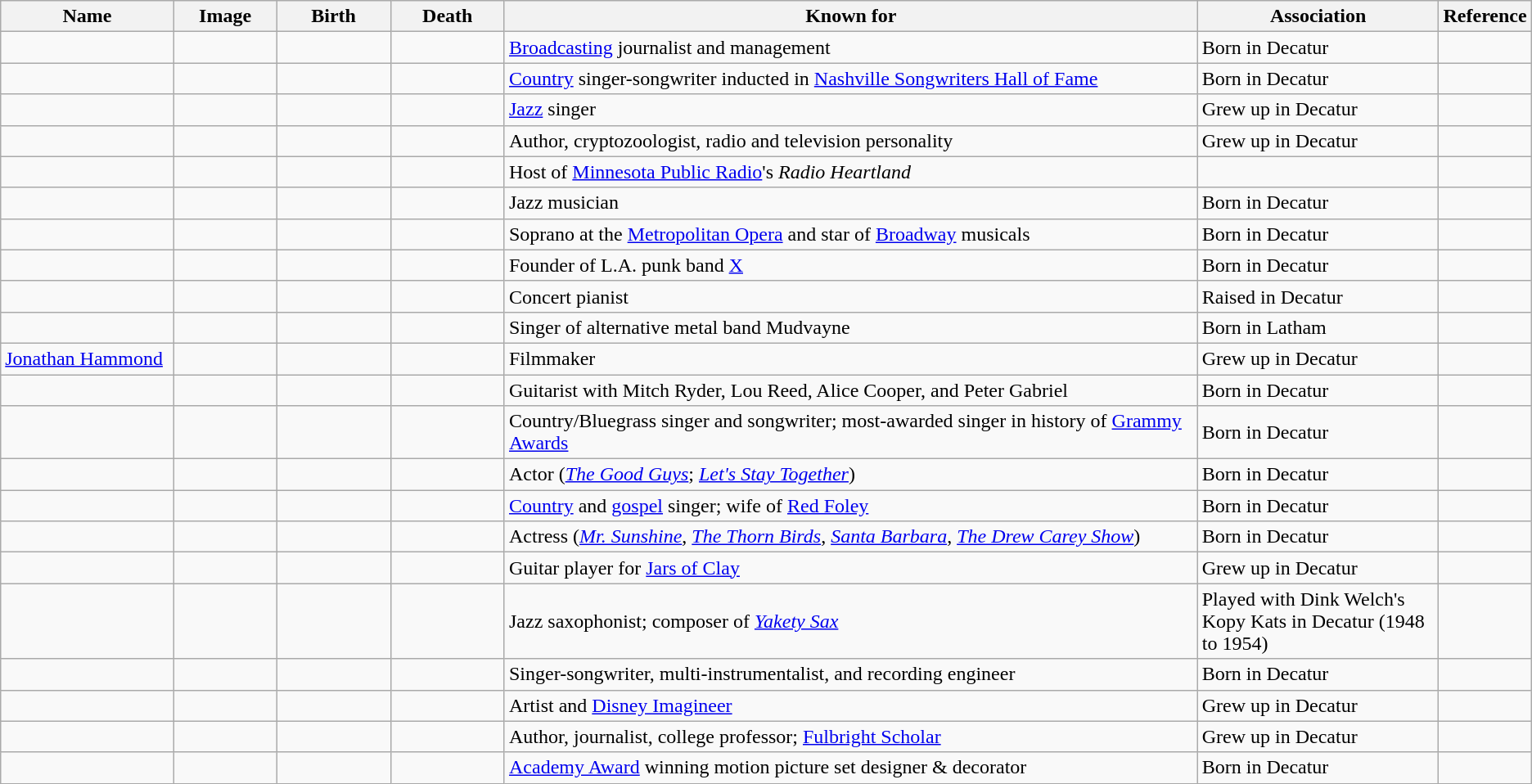<table class="wikitable sortable">
<tr>
<th scope="col" style="width:140px;">Name</th>
<th scope="col" style="width:80px;" class="unsortable">Image</th>
<th scope="col" style="width:90px;">Birth</th>
<th scope="col" style="width:90px;">Death</th>
<th scope="col" style="width:600px;" class="unsortable">Known for</th>
<th scope="col" style="width:200px;" class="unsortable">Association</th>
<th scope="col" style="width:30px;" class="unsortable">Reference</th>
</tr>
<tr>
<td></td>
<td></td>
<td align=right></td>
<td align=right></td>
<td><a href='#'>Broadcasting</a> journalist and management</td>
<td>Born in Decatur</td>
<td style="text-align:center;"></td>
</tr>
<tr>
<td></td>
<td></td>
<td align=right></td>
<td align=right></td>
<td><a href='#'>Country</a> singer-songwriter inducted in <a href='#'>Nashville Songwriters Hall of Fame</a></td>
<td>Born in Decatur</td>
<td style="text-align:center;"></td>
</tr>
<tr>
<td></td>
<td></td>
<td align=right></td>
<td align=right></td>
<td><a href='#'>Jazz</a> singer</td>
<td>Grew up in Decatur</td>
<td style="text-align:center;"></td>
</tr>
<tr>
<td></td>
<td></td>
<td align=right></td>
<td align=right></td>
<td>Author, cryptozoologist, radio and television personality</td>
<td>Grew up in Decatur</td>
<td style="text-align:center;"></td>
</tr>
<tr>
<td></td>
<td></td>
<td align=right></td>
<td align=right></td>
<td>Host of <a href='#'>Minnesota Public Radio</a>'s <em>Radio Heartland</em></td>
<td></td>
<td style="text-align:center;"></td>
</tr>
<tr>
<td></td>
<td></td>
<td align=right></td>
<td align=right></td>
<td>Jazz musician</td>
<td>Born in Decatur</td>
<td style="text-align:center;"></td>
</tr>
<tr>
<td></td>
<td></td>
<td align=right></td>
<td align=right></td>
<td>Soprano at the <a href='#'>Metropolitan Opera</a> and star of <a href='#'>Broadway</a> musicals</td>
<td>Born in Decatur</td>
<td style="text-align:center;"></td>
</tr>
<tr>
<td></td>
<td></td>
<td align=right></td>
<td align=right></td>
<td>Founder of L.A. punk band <a href='#'>X</a></td>
<td>Born in Decatur</td>
<td style="text-align:center;"></td>
</tr>
<tr>
<td></td>
<td></td>
<td align=right></td>
<td align=right></td>
<td>Concert pianist</td>
<td>Raised in Decatur</td>
<td style="text-align:center;"></td>
</tr>
<tr>
<td></td>
<td></td>
<td align=right></td>
<td align=right></td>
<td>Singer of alternative metal band Mudvayne</td>
<td>Born in Latham</td>
<td style="text-align:center;"></td>
</tr>
<tr>
<td><a href='#'>Jonathan Hammond</a></td>
<td></td>
<td></td>
<td></td>
<td>Filmmaker</td>
<td>Grew up in Decatur</td>
<td></td>
</tr>
<tr>
<td></td>
<td></td>
<td align=right></td>
<td align=right></td>
<td>Guitarist with Mitch Ryder, Lou Reed, Alice Cooper, and Peter Gabriel</td>
<td>Born in Decatur</td>
<td style="text-align:center;"></td>
</tr>
<tr>
<td></td>
<td></td>
<td align=right></td>
<td align=right></td>
<td>Country/Bluegrass singer and songwriter; most-awarded singer in history of <a href='#'>Grammy Awards</a></td>
<td>Born in Decatur</td>
<td style="text-align:center;"></td>
</tr>
<tr>
<td></td>
<td></td>
<td align=right></td>
<td align=right></td>
<td>Actor (<em><a href='#'>The Good Guys</a></em>; <em><a href='#'>Let's Stay Together</a></em>)</td>
<td>Born in Decatur</td>
<td style="text-align:center;"></td>
</tr>
<tr>
<td></td>
<td></td>
<td align=right></td>
<td align=right></td>
<td><a href='#'>Country</a> and <a href='#'>gospel</a> singer; wife of <a href='#'>Red Foley</a></td>
<td>Born in Decatur</td>
<td style="text-align:center;"></td>
</tr>
<tr>
<td></td>
<td></td>
<td align=right></td>
<td align=right></td>
<td>Actress (<a href='#'><em>Mr. Sunshine</em></a>, <a href='#'><em>The Thorn Birds</em></a>, <a href='#'><em>Santa Barbara</em></a>, <em><a href='#'>The Drew Carey Show</a></em>)</td>
<td>Born in Decatur</td>
<td style="text-align:center;"></td>
</tr>
<tr>
<td></td>
<td></td>
<td align=right></td>
<td align=right></td>
<td>Guitar player for <a href='#'>Jars of Clay</a></td>
<td>Grew up in Decatur</td>
<td style="text-align:center;"></td>
</tr>
<tr>
<td></td>
<td></td>
<td align=right></td>
<td align=right></td>
<td>Jazz saxophonist; composer of <em><a href='#'>Yakety Sax</a></em></td>
<td>Played with Dink Welch's Kopy Kats in Decatur (1948 to 1954)</td>
<td style="text-align:center;"></td>
</tr>
<tr>
<td></td>
<td></td>
<td align=right></td>
<td align=right></td>
<td>Singer-songwriter, multi-instrumentalist, and recording engineer</td>
<td>Born in Decatur</td>
<td style="text-align:center;"></td>
</tr>
<tr>
<td></td>
<td></td>
<td align=right></td>
<td align=right></td>
<td>Artist and <a href='#'>Disney Imagineer</a></td>
<td>Grew up in Decatur</td>
<td style="text-align:center;"></td>
</tr>
<tr>
<td></td>
<td></td>
<td align=right></td>
<td align=right></td>
<td>Author, journalist, college professor; <a href='#'>Fulbright Scholar</a></td>
<td>Grew up in Decatur</td>
<td style="text-align:center;"></td>
</tr>
<tr>
<td></td>
<td></td>
<td align=right></td>
<td align+right></td>
<td><a href='#'>Academy Award</a> winning motion picture set designer & decorator</td>
<td>Born in Decatur</td>
<td style="text-align:center;"></td>
</tr>
</table>
